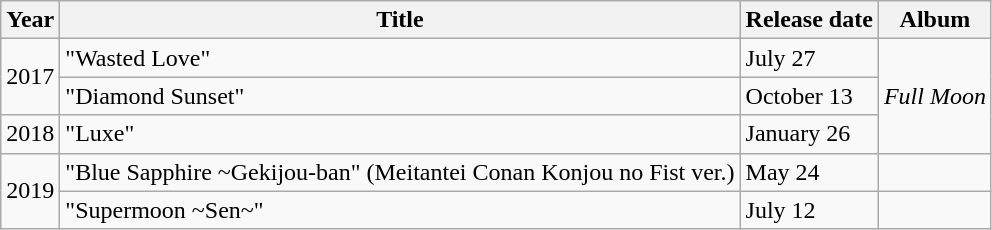<table class="wikitable">
<tr>
<th>Year</th>
<th>Title</th>
<th>Release date</th>
<th>Album</th>
</tr>
<tr>
<td rowspan="2">2017</td>
<td>"Wasted Love"</td>
<td>July 27</td>
<td rowspan="3"><em>Full Moon</em></td>
</tr>
<tr>
<td>"Diamond Sunset" </td>
<td>October 13</td>
</tr>
<tr>
<td>2018</td>
<td>"Luxe" </td>
<td>January 26</td>
</tr>
<tr>
<td rowspan="2">2019</td>
<td>"Blue Sapphire ~Gekijou-ban" (Meitantei Conan Konjou no Fist ver.)</td>
<td>May 24</td>
<td></td>
</tr>
<tr>
<td>"Supermoon ~Sen~"</td>
<td>July 12</td>
<td></td>
</tr>
</table>
